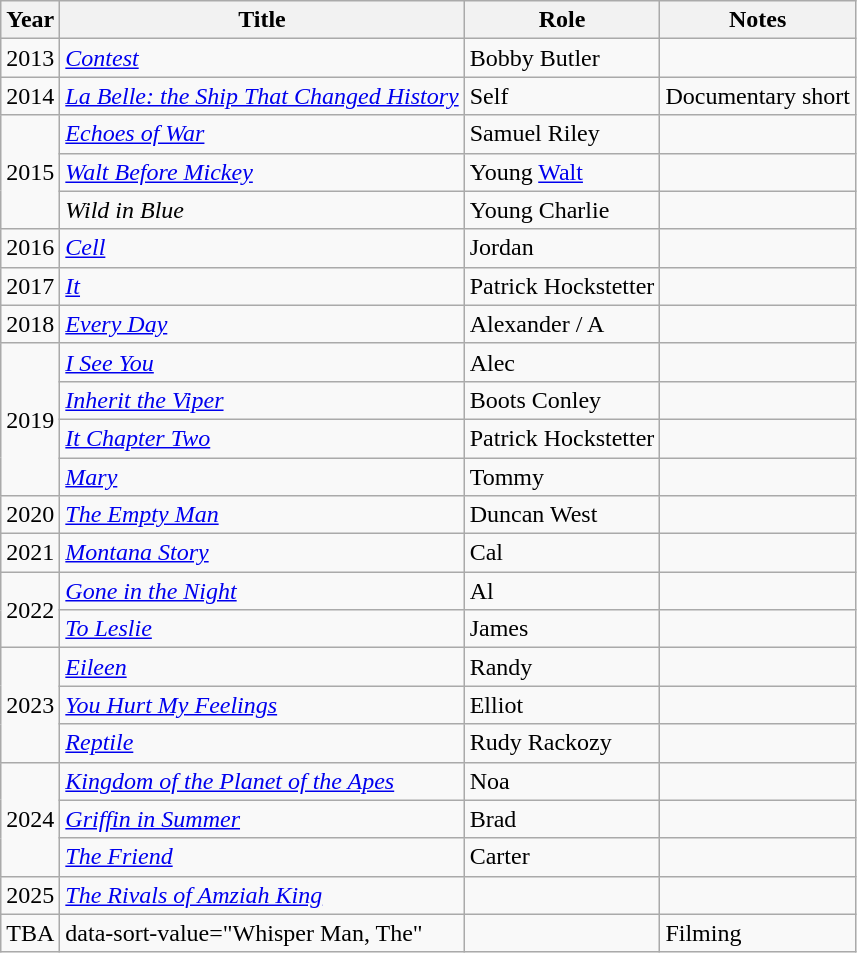<table class="wikitable sortable">
<tr>
<th>Year</th>
<th>Title</th>
<th>Role</th>
<th class="unsortable">Notes</th>
</tr>
<tr>
<td>2013</td>
<td><em><a href='#'>Contest</a></em></td>
<td>Bobby Butler</td>
<td></td>
</tr>
<tr>
<td>2014</td>
<td data-sort-value="Belle: The Ship That Changed History, The"><em><a href='#'>La Belle: the Ship That Changed History</a></em></td>
<td>Self</td>
<td>Documentary short</td>
</tr>
<tr>
<td rowspan="3">2015</td>
<td><em><a href='#'>Echoes of War</a></em></td>
<td>Samuel Riley</td>
<td></td>
</tr>
<tr>
<td><em><a href='#'>Walt Before Mickey</a></em></td>
<td>Young <a href='#'>Walt</a></td>
<td></td>
</tr>
<tr>
<td><em>Wild in Blue</em></td>
<td>Young Charlie</td>
<td></td>
</tr>
<tr>
<td>2016</td>
<td><em><a href='#'>Cell</a></em></td>
<td>Jordan</td>
<td></td>
</tr>
<tr>
<td>2017</td>
<td><em><a href='#'>It</a></em></td>
<td>Patrick Hockstetter</td>
<td></td>
</tr>
<tr>
<td>2018</td>
<td><em><a href='#'>Every Day</a></em></td>
<td>Alexander / A</td>
<td></td>
</tr>
<tr>
<td rowspan="4">2019</td>
<td><em><a href='#'>I See You</a></em></td>
<td>Alec</td>
<td></td>
</tr>
<tr>
<td><em><a href='#'>Inherit the Viper</a></em></td>
<td>Boots Conley</td>
<td></td>
</tr>
<tr>
<td><em><a href='#'>It Chapter Two</a></em></td>
<td>Patrick Hockstetter</td>
<td></td>
</tr>
<tr>
<td><em><a href='#'>Mary</a></em></td>
<td>Tommy</td>
<td></td>
</tr>
<tr>
<td>2020</td>
<td data-sort-value="Empty Man, The"><em><a href='#'>The Empty Man</a></em></td>
<td>Duncan West</td>
<td></td>
</tr>
<tr>
<td>2021</td>
<td><em><a href='#'>Montana Story</a></em></td>
<td>Cal</td>
<td></td>
</tr>
<tr>
<td rowspan="2">2022</td>
<td><em><a href='#'>Gone in the Night</a></em></td>
<td>Al</td>
<td></td>
</tr>
<tr>
<td><em><a href='#'>To Leslie</a></em></td>
<td>James</td>
<td></td>
</tr>
<tr>
<td rowspan="3">2023</td>
<td><em><a href='#'>Eileen</a></em></td>
<td>Randy</td>
<td></td>
</tr>
<tr>
<td><em><a href='#'>You Hurt My Feelings</a></em></td>
<td>Elliot</td>
<td></td>
</tr>
<tr>
<td><em><a href='#'>Reptile</a></em></td>
<td>Rudy Rackozy</td>
<td></td>
</tr>
<tr>
<td rowspan="3">2024</td>
<td><em><a href='#'>Kingdom of the Planet of the Apes</a></em></td>
<td>Noa</td>
<td></td>
</tr>
<tr>
<td><em><a href='#'>Griffin in Summer</a></em></td>
<td>Brad</td>
<td></td>
</tr>
<tr>
<td data-sort-value="Friend, The"><em><a href='#'>The Friend</a></em></td>
<td>Carter</td>
<td></td>
</tr>
<tr>
<td>2025</td>
<td data-sort-value="Rivals of Amziah King, The"><em><a href='#'>The Rivals of Amziah King</a></td>
<td></td>
<td></td>
</tr>
<tr>
<td>TBA</td>
<td>data-sort-value="Whisper Man, The" </td>
<td></td>
<td>Filming</td>
</tr>
</table>
